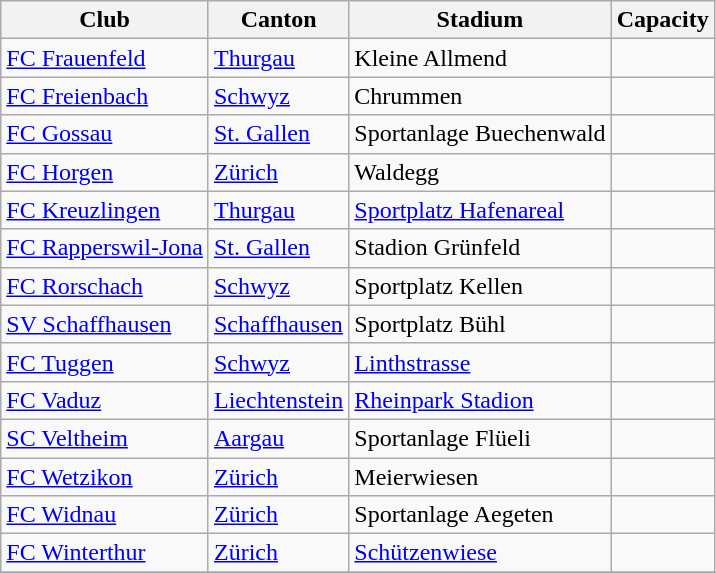<table class="wikitable">
<tr>
<th>Club</th>
<th>Canton</th>
<th>Stadium</th>
<th>Capacity</th>
</tr>
<tr>
<td><a href='#'>FC Frauenfeld</a></td>
<td><a href='#'>Thurgau</a></td>
<td>Kleine Allmend</td>
<td></td>
</tr>
<tr>
<td><a href='#'>FC Freienbach</a></td>
<td><a href='#'>Schwyz</a></td>
<td>Chrummen</td>
<td></td>
</tr>
<tr>
<td><a href='#'>FC Gossau</a></td>
<td><a href='#'>St. Gallen</a></td>
<td>Sportanlage Buechenwald</td>
<td></td>
</tr>
<tr>
<td><a href='#'>FC Horgen</a></td>
<td><a href='#'>Zürich</a></td>
<td>Waldegg</td>
<td></td>
</tr>
<tr>
<td><a href='#'>FC Kreuzlingen</a></td>
<td><a href='#'>Thurgau</a></td>
<td><a href='#'>Sportplatz Hafenareal</a></td>
<td></td>
</tr>
<tr>
<td><a href='#'>FC Rapperswil-Jona</a></td>
<td><a href='#'>St. Gallen</a></td>
<td>Stadion Grünfeld</td>
<td></td>
</tr>
<tr>
<td><a href='#'>FC Rorschach</a></td>
<td><a href='#'>Schwyz</a></td>
<td>Sportplatz Kellen</td>
<td></td>
</tr>
<tr>
<td><a href='#'>SV Schaffhausen</a></td>
<td><a href='#'>Schaffhausen</a></td>
<td>Sportplatz Bühl</td>
<td></td>
</tr>
<tr>
<td><a href='#'>FC Tuggen</a></td>
<td><a href='#'>Schwyz</a></td>
<td><a href='#'>Linthstrasse</a></td>
<td></td>
</tr>
<tr>
<td><a href='#'>FC Vaduz</a></td>
<td> <a href='#'>Liechtenstein</a></td>
<td><a href='#'>Rheinpark Stadion</a></td>
<td></td>
</tr>
<tr>
<td><a href='#'>SC Veltheim</a></td>
<td><a href='#'>Aargau</a></td>
<td>Sportanlage Flüeli</td>
<td></td>
</tr>
<tr>
<td><a href='#'>FC Wetzikon</a></td>
<td><a href='#'>Zürich</a></td>
<td>Meierwiesen</td>
<td></td>
</tr>
<tr>
<td><a href='#'>FC Widnau</a></td>
<td><a href='#'>Zürich</a></td>
<td>Sportanlage Aegeten</td>
<td></td>
</tr>
<tr>
<td><a href='#'>FC Winterthur</a></td>
<td><a href='#'>Zürich</a></td>
<td><a href='#'>Schützenwiese</a></td>
<td></td>
</tr>
<tr>
</tr>
</table>
